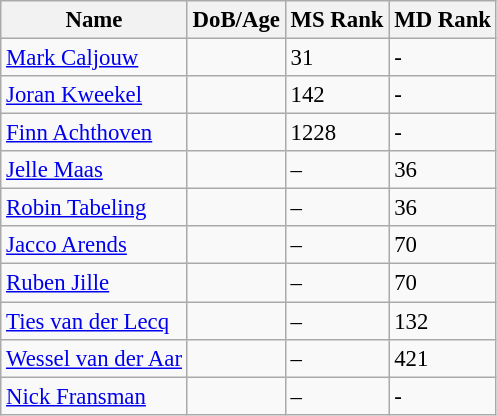<table class="wikitable" style="text-align: left; font-size:95%;">
<tr>
<th>Name</th>
<th>DoB/Age</th>
<th>MS Rank</th>
<th>MD Rank</th>
</tr>
<tr>
<td><a href='#'>Mark Caljouw</a></td>
<td></td>
<td>31</td>
<td>-</td>
</tr>
<tr>
<td><a href='#'>Joran Kweekel</a></td>
<td></td>
<td>142</td>
<td>-</td>
</tr>
<tr>
<td><a href='#'>Finn Achthoven</a></td>
<td></td>
<td>1228</td>
<td>-</td>
</tr>
<tr>
<td><a href='#'>Jelle Maas</a></td>
<td></td>
<td>–</td>
<td>36</td>
</tr>
<tr>
<td><a href='#'>Robin Tabeling</a></td>
<td></td>
<td>–</td>
<td>36</td>
</tr>
<tr>
<td><a href='#'>Jacco Arends</a></td>
<td></td>
<td>–</td>
<td>70</td>
</tr>
<tr>
<td><a href='#'>Ruben Jille</a></td>
<td></td>
<td>–</td>
<td>70</td>
</tr>
<tr>
<td><a href='#'>Ties van der Lecq</a></td>
<td></td>
<td>–</td>
<td>132</td>
</tr>
<tr>
<td><a href='#'>Wessel van der Aar</a></td>
<td></td>
<td>–</td>
<td>421</td>
</tr>
<tr>
<td><a href='#'>Nick Fransman</a></td>
<td></td>
<td>–</td>
<td>-</td>
</tr>
</table>
